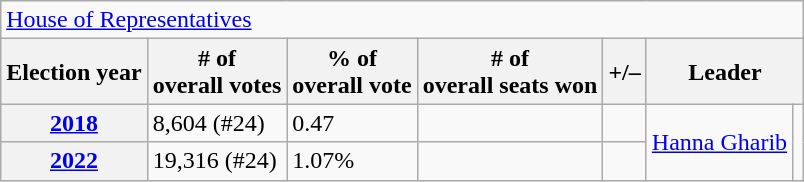<table class=wikitable>
<tr>
<td colspan=7><a href='#'>House of Representatives</a></td>
</tr>
<tr>
<th>Election year</th>
<th># of<br>overall votes</th>
<th>% of<br>overall vote</th>
<th># of<br>overall seats won</th>
<th>+/–</th>
<th colspan="2">Leader</th>
</tr>
<tr>
<th><a href='#'>2018</a></th>
<td>8,604 (#24)</td>
<td>0.47</td>
<td></td>
<td></td>
<td rowspan="2" style="text-align: center"><a href='#'>Hanna Gharib</a></td>
<td rowspan="2"></td>
</tr>
<tr>
<th><a href='#'>2022</a></th>
<td>19,316 (#24)</td>
<td>1.07%</td>
<td></td>
<td></td>
</tr>
</table>
